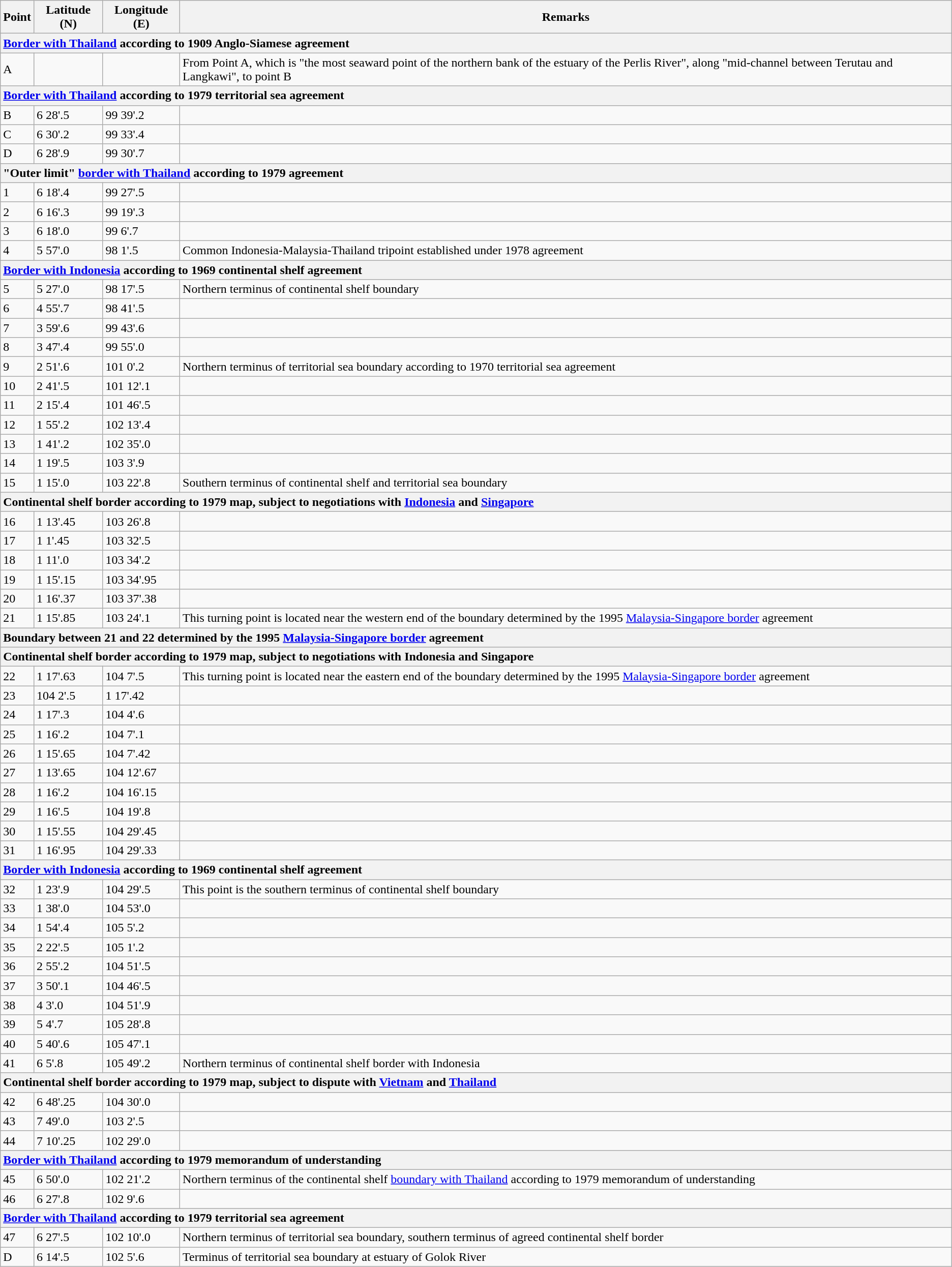<table class="wikitable">
<tr>
<th>Point</th>
<th>Latitude (N)</th>
<th>Longitude (E)</th>
<th>Remarks</th>
</tr>
<tr>
<th colspan="5" style="text-align:left"><a href='#'>Border with Thailand</a> according to 1909 Anglo-Siamese agreement</th>
</tr>
<tr>
<td>A</td>
<td></td>
<td></td>
<td>From Point A, which is "the most seaward point of the northern bank of the estuary of the Perlis River", along "mid-channel between Terutau and Langkawi", to point B</td>
</tr>
<tr>
<th colspan="5" style="text-align:left"><a href='#'>Border with Thailand</a> according to 1979 territorial sea agreement</th>
</tr>
<tr>
<td>B</td>
<td>6 28'.5</td>
<td>99 39'.2</td>
<td></td>
</tr>
<tr>
<td>C</td>
<td>6 30'.2</td>
<td>99 33'.4</td>
<td></td>
</tr>
<tr>
<td>D</td>
<td>6 28'.9</td>
<td>99 30'.7</td>
<td></td>
</tr>
<tr>
<th colspan="5" style="text-align:left">"Outer limit" <a href='#'>border with Thailand</a> according to 1979 agreement</th>
</tr>
<tr>
<td>1</td>
<td>6 18'.4</td>
<td>99 27'.5</td>
<td></td>
</tr>
<tr>
<td>2</td>
<td>6 16'.3</td>
<td>99 19'.3</td>
<td></td>
</tr>
<tr>
<td>3</td>
<td>6 18'.0</td>
<td>99 6'.7</td>
<td></td>
</tr>
<tr>
<td>4</td>
<td>5 57'.0</td>
<td>98 1'.5</td>
<td>Common Indonesia-Malaysia-Thailand tripoint established under 1978 agreement</td>
</tr>
<tr>
<th colspan="5" style="text-align:left"><a href='#'>Border with Indonesia</a> according to 1969 continental shelf agreement</th>
</tr>
<tr>
<td>5</td>
<td>5 27'.0</td>
<td>98 17'.5</td>
<td>Northern terminus of continental shelf boundary</td>
</tr>
<tr>
<td>6</td>
<td>4 55'.7</td>
<td>98 41'.5</td>
<td></td>
</tr>
<tr>
<td>7</td>
<td>3 59'.6</td>
<td>99 43'.6</td>
<td></td>
</tr>
<tr>
<td>8</td>
<td>3 47'.4</td>
<td>99 55'.0</td>
<td></td>
</tr>
<tr>
<td>9</td>
<td>2 51'.6</td>
<td>101 0'.2</td>
<td>Northern terminus of territorial sea boundary according to 1970 territorial sea agreement</td>
</tr>
<tr>
<td>10</td>
<td>2 41'.5</td>
<td>101 12'.1</td>
<td></td>
</tr>
<tr>
<td>11</td>
<td>2 15'.4</td>
<td>101 46'.5</td>
<td></td>
</tr>
<tr>
<td>12</td>
<td>1 55'.2</td>
<td>102 13'.4</td>
<td></td>
</tr>
<tr>
<td>13</td>
<td>1 41'.2</td>
<td>102 35'.0</td>
<td></td>
</tr>
<tr>
<td>14</td>
<td>1 19'.5</td>
<td>103 3'.9</td>
<td></td>
</tr>
<tr>
<td>15</td>
<td>1 15'.0</td>
<td>103 22'.8</td>
<td>Southern terminus of continental shelf and territorial sea boundary</td>
</tr>
<tr>
<th colspan="5" style="text-align:left">Continental shelf border according to 1979 map, subject to negotiations with <a href='#'>Indonesia</a> and <a href='#'>Singapore</a></th>
</tr>
<tr>
<td>16</td>
<td>1 13'.45</td>
<td>103 26'.8</td>
<td></td>
</tr>
<tr>
<td>17</td>
<td>1 1'.45</td>
<td>103 32'.5</td>
<td></td>
</tr>
<tr>
<td>18</td>
<td>1 11'.0</td>
<td>103 34'.2</td>
<td></td>
</tr>
<tr>
<td>19</td>
<td>1 15'.15</td>
<td>103 34'.95</td>
<td></td>
</tr>
<tr>
<td>20</td>
<td>1 16'.37</td>
<td>103 37'.38</td>
<td></td>
</tr>
<tr>
<td>21</td>
<td>1 15'.85</td>
<td>103 24'.1</td>
<td>This turning point is located near the western end of the boundary determined by the 1995 <a href='#'>Malaysia-Singapore border</a> agreement</td>
</tr>
<tr>
<th colspan="5" style="text-align:left">Boundary between 21 and 22 determined by the 1995 <a href='#'>Malaysia-Singapore border</a> agreement</th>
</tr>
<tr>
<th colspan="5" style="text-align:left">Continental shelf border according to 1979 map, subject to negotiations with Indonesia and Singapore</th>
</tr>
<tr>
<td>22</td>
<td>1 17'.63</td>
<td>104 7'.5</td>
<td>This turning point is located near the eastern end of the boundary determined by the 1995 <a href='#'>Malaysia-Singapore border</a> agreement</td>
</tr>
<tr>
<td>23</td>
<td>104 2'.5</td>
<td>1 17'.42</td>
<td></td>
</tr>
<tr>
<td>24</td>
<td>1 17'.3</td>
<td>104 4'.6</td>
<td></td>
</tr>
<tr>
<td>25</td>
<td>1 16'.2</td>
<td>104 7'.1</td>
<td></td>
</tr>
<tr>
<td>26</td>
<td>1 15'.65</td>
<td>104 7'.42</td>
<td></td>
</tr>
<tr>
<td>27</td>
<td>1 13'.65</td>
<td>104 12'.67</td>
<td></td>
</tr>
<tr>
<td>28</td>
<td>1 16'.2</td>
<td>104 16'.15</td>
<td></td>
</tr>
<tr>
<td>29</td>
<td>1 16'.5</td>
<td>104 19'.8</td>
<td></td>
</tr>
<tr>
<td>30</td>
<td>1 15'.55</td>
<td>104 29'.45</td>
<td></td>
</tr>
<tr>
<td>31</td>
<td>1 16'.95</td>
<td>104 29'.33</td>
<td></td>
</tr>
<tr>
<th colspan="5" style="text-align:left"><a href='#'>Border with Indonesia</a> according to 1969 continental shelf agreement</th>
</tr>
<tr>
<td>32</td>
<td>1 23'.9</td>
<td>104 29'.5</td>
<td>This point is the southern terminus of continental shelf boundary</td>
</tr>
<tr>
<td>33</td>
<td>1 38'.0</td>
<td>104 53'.0</td>
<td></td>
</tr>
<tr>
<td>34</td>
<td>1 54'.4</td>
<td>105 5'.2</td>
<td></td>
</tr>
<tr>
<td>35</td>
<td>2 22'.5</td>
<td>105 1'.2</td>
<td></td>
</tr>
<tr>
<td>36</td>
<td>2 55'.2</td>
<td>104 51'.5</td>
<td></td>
</tr>
<tr>
<td>37</td>
<td>3 50'.1</td>
<td>104 46'.5</td>
<td></td>
</tr>
<tr>
<td>38</td>
<td>4 3'.0</td>
<td>104 51'.9</td>
<td></td>
</tr>
<tr>
<td>39</td>
<td>5 4'.7</td>
<td>105 28'.8</td>
<td></td>
</tr>
<tr>
<td>40</td>
<td>5 40'.6</td>
<td>105 47'.1</td>
<td></td>
</tr>
<tr>
<td>41</td>
<td>6 5'.8</td>
<td>105 49'.2</td>
<td>Northern terminus of continental shelf border with Indonesia</td>
</tr>
<tr>
<th colspan="5" style="text-align:left">Continental shelf border according to 1979 map, subject to dispute with <a href='#'>Vietnam</a> and <a href='#'>Thailand</a></th>
</tr>
<tr>
<td>42</td>
<td>6 48'.25</td>
<td>104 30'.0</td>
<td></td>
</tr>
<tr>
<td>43</td>
<td>7 49'.0</td>
<td>103 2'.5</td>
<td></td>
</tr>
<tr>
<td>44</td>
<td>7 10'.25</td>
<td>102 29'.0</td>
<td></td>
</tr>
<tr>
<th colspan="5" style="text-align:left"><a href='#'>Border with Thailand</a> according to 1979 memorandum of understanding</th>
</tr>
<tr>
<td>45</td>
<td>6 50'.0</td>
<td>102 21'.2</td>
<td>Northern terminus of the continental shelf <a href='#'>boundary with Thailand</a> according to 1979 memorandum of understanding</td>
</tr>
<tr>
<td>46</td>
<td>6 27'.8</td>
<td>102 9'.6</td>
<td></td>
</tr>
<tr>
<th colspan="5" style="text-align:left"><a href='#'>Border with Thailand</a> according to 1979 territorial sea agreement</th>
</tr>
<tr>
<td>47</td>
<td>6 27'.5</td>
<td>102 10'.0</td>
<td>Northern terminus of territorial sea boundary, southern terminus of agreed continental shelf border</td>
</tr>
<tr>
<td>D</td>
<td>6 14'.5</td>
<td>102 5'.6</td>
<td>Terminus of territorial sea boundary at estuary of Golok River</td>
</tr>
</table>
